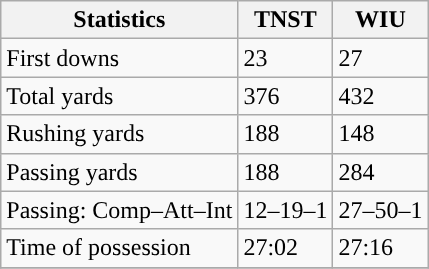<table class="wikitable" style="float: left;">
<tr>
<th>Statistics</th>
<th>TNST</th>
<th>WIU</th>
</tr>
<tr>
<td>First downs</td>
<td>23</td>
<td>27</td>
</tr>
<tr>
<td>Total yards</td>
<td>376</td>
<td>432</td>
</tr>
<tr>
<td>Rushing yards</td>
<td>188</td>
<td>148</td>
</tr>
<tr>
<td>Passing yards</td>
<td>188</td>
<td>284</td>
</tr>
<tr>
<td>Passing: Comp–Att–Int</td>
<td>12–19–1</td>
<td>27–50–1</td>
</tr>
<tr>
<td>Time of possession</td>
<td>27:02</td>
<td>27:16</td>
</tr>
<tr>
</tr>
</table>
